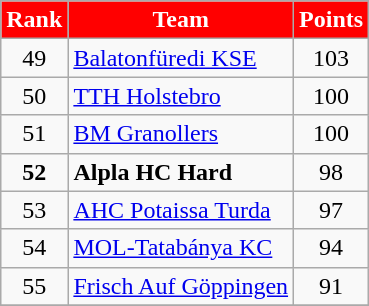<table class="wikitable" style="text-align: center;">
<tr>
<th style="color:white; background:#FF0000">Rank</th>
<th style="color:white; background:#FF0000">Team</th>
<th style="color:white; background:#FF0000">Points</th>
</tr>
<tr>
<td>49</td>
<td align=left> <a href='#'>Balatonfüredi KSE</a></td>
<td>103</td>
</tr>
<tr>
<td>50</td>
<td align=left> <a href='#'>TTH Holstebro</a></td>
<td>100</td>
</tr>
<tr>
<td>51</td>
<td align=left> <a href='#'>BM Granollers</a></td>
<td>100</td>
</tr>
<tr>
<td><strong>52</strong></td>
<td align=left> <strong>Alpla HC Hard</strong></td>
<td>98</td>
</tr>
<tr>
<td>53</td>
<td align=left> <a href='#'>AHC Potaissa Turda</a></td>
<td>97</td>
</tr>
<tr>
<td>54</td>
<td align=left> <a href='#'>MOL-Tatabánya KC</a></td>
<td>94</td>
</tr>
<tr>
<td>55</td>
<td align=left> <a href='#'>Frisch Auf Göppingen</a></td>
<td>91</td>
</tr>
<tr>
</tr>
</table>
